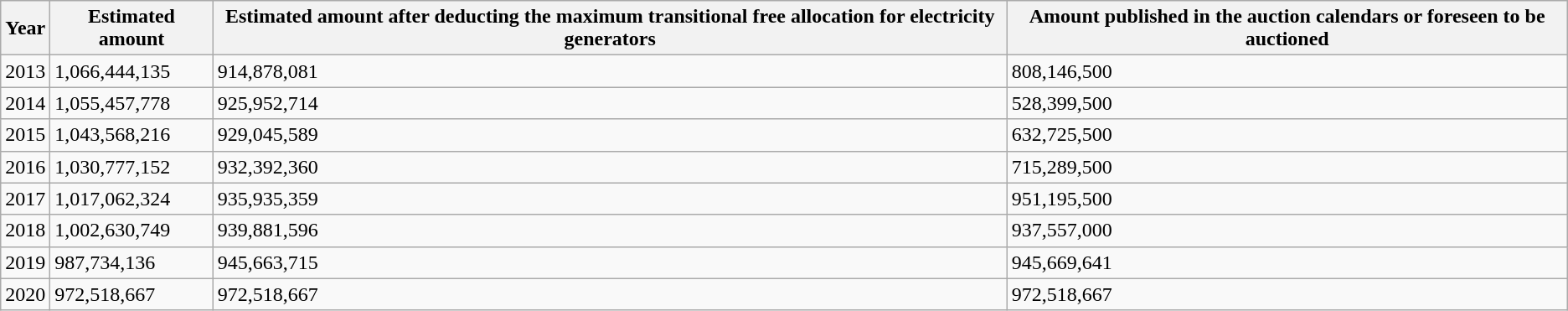<table class="wikitable sortable">
<tr>
<th>Year</th>
<th>Estimated amount</th>
<th>Estimated amount after deducting the maximum transitional free allocation for electricity generators</th>
<th>Amount published in the auction calendars or foreseen to be auctioned</th>
</tr>
<tr>
<td>2013</td>
<td>1,066,444,135</td>
<td>914,878,081</td>
<td>808,146,500</td>
</tr>
<tr>
<td>2014</td>
<td>1,055,457,778</td>
<td>925,952,714</td>
<td>528,399,500</td>
</tr>
<tr>
<td>2015</td>
<td>1,043,568,216</td>
<td>929,045,589</td>
<td>632,725,500</td>
</tr>
<tr>
<td>2016</td>
<td>1,030,777,152</td>
<td>932,392,360</td>
<td>715,289,500</td>
</tr>
<tr>
<td>2017</td>
<td>1,017,062,324</td>
<td>935,935,359</td>
<td>951,195,500</td>
</tr>
<tr>
<td>2018</td>
<td>1,002,630,749</td>
<td>939,881,596</td>
<td>937,557,000</td>
</tr>
<tr>
<td>2019</td>
<td>987,734,136</td>
<td>945,663,715</td>
<td>945,669,641</td>
</tr>
<tr>
<td>2020</td>
<td>972,518,667</td>
<td>972,518,667</td>
<td>972,518,667</td>
</tr>
</table>
